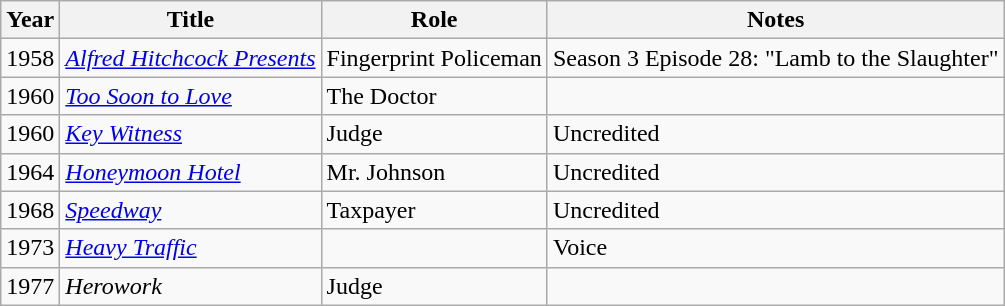<table class="wikitable">
<tr>
<th>Year</th>
<th>Title</th>
<th>Role</th>
<th>Notes</th>
</tr>
<tr>
<td>1958</td>
<td><em><a href='#'>Alfred Hitchcock Presents</a></em></td>
<td>Fingerprint Policeman</td>
<td>Season 3 Episode 28: "Lamb to the Slaughter"</td>
</tr>
<tr>
<td>1960</td>
<td><em><a href='#'>Too Soon to Love</a></em></td>
<td>The Doctor</td>
<td></td>
</tr>
<tr>
<td>1960</td>
<td><em><a href='#'>Key Witness</a></em></td>
<td>Judge</td>
<td>Uncredited</td>
</tr>
<tr>
<td>1964</td>
<td><em><a href='#'>Honeymoon Hotel</a></em></td>
<td>Mr. Johnson</td>
<td>Uncredited</td>
</tr>
<tr>
<td>1968</td>
<td><em><a href='#'>Speedway</a></em></td>
<td>Taxpayer</td>
<td>Uncredited</td>
</tr>
<tr>
<td>1973</td>
<td><em><a href='#'>Heavy Traffic</a></em></td>
<td></td>
<td>Voice</td>
</tr>
<tr>
<td>1977</td>
<td><em>Herowork</em></td>
<td>Judge</td>
<td></td>
</tr>
</table>
